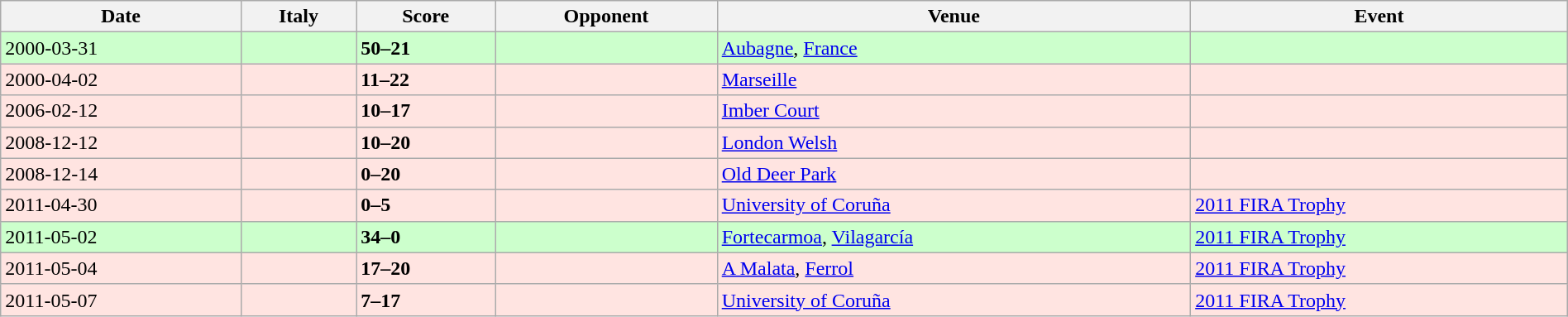<table class="wikitable sortable" style="width:100%">
<tr>
<th>Date</th>
<th>Italy</th>
<th>Score</th>
<th>Opponent</th>
<th>Venue</th>
<th>Event</th>
</tr>
<tr bgcolor=#ccffcc>
<td>2000-03-31</td>
<td></td>
<td><strong>50–21</strong></td>
<td></td>
<td><a href='#'>Aubagne</a>, <a href='#'>France</a></td>
<td></td>
</tr>
<tr bgcolor=FFE4E1>
<td>2000-04-02</td>
<td></td>
<td><strong>11–22</strong></td>
<td></td>
<td><a href='#'>Marseille</a></td>
<td></td>
</tr>
<tr bgcolor=FFE4E1>
<td>2006-02-12</td>
<td></td>
<td><strong>10–17</strong></td>
<td></td>
<td><a href='#'>Imber Court</a></td>
<td></td>
</tr>
<tr bgcolor=FFE4E1>
<td>2008-12-12</td>
<td></td>
<td><strong>10–20</strong></td>
<td></td>
<td><a href='#'>London Welsh</a></td>
<td></td>
</tr>
<tr bgcolor=FFE4E1>
<td>2008-12-14</td>
<td></td>
<td><strong>0–20</strong></td>
<td></td>
<td><a href='#'>Old Deer Park</a></td>
<td></td>
</tr>
<tr bgcolor=FFE4E1>
<td>2011-04-30</td>
<td></td>
<td><strong>0–5</strong></td>
<td></td>
<td><a href='#'>University of Coruña</a></td>
<td><a href='#'>2011 FIRA Trophy</a></td>
</tr>
<tr bgcolor=#ccffcc>
<td>2011-05-02</td>
<td></td>
<td><strong>34–0</strong></td>
<td></td>
<td><a href='#'>Fortecarmoa</a>, <a href='#'>Vilagarcía</a></td>
<td><a href='#'>2011 FIRA Trophy</a></td>
</tr>
<tr bgcolor=FFE4E1>
<td>2011-05-04</td>
<td></td>
<td><strong>17–20</strong></td>
<td></td>
<td><a href='#'>A Malata</a>, <a href='#'>Ferrol</a></td>
<td><a href='#'>2011 FIRA Trophy</a></td>
</tr>
<tr bgcolor=FFE4E1>
<td>2011-05-07</td>
<td></td>
<td><strong>7–17</strong></td>
<td></td>
<td><a href='#'>University of Coruña</a></td>
<td><a href='#'>2011 FIRA Trophy</a></td>
</tr>
</table>
